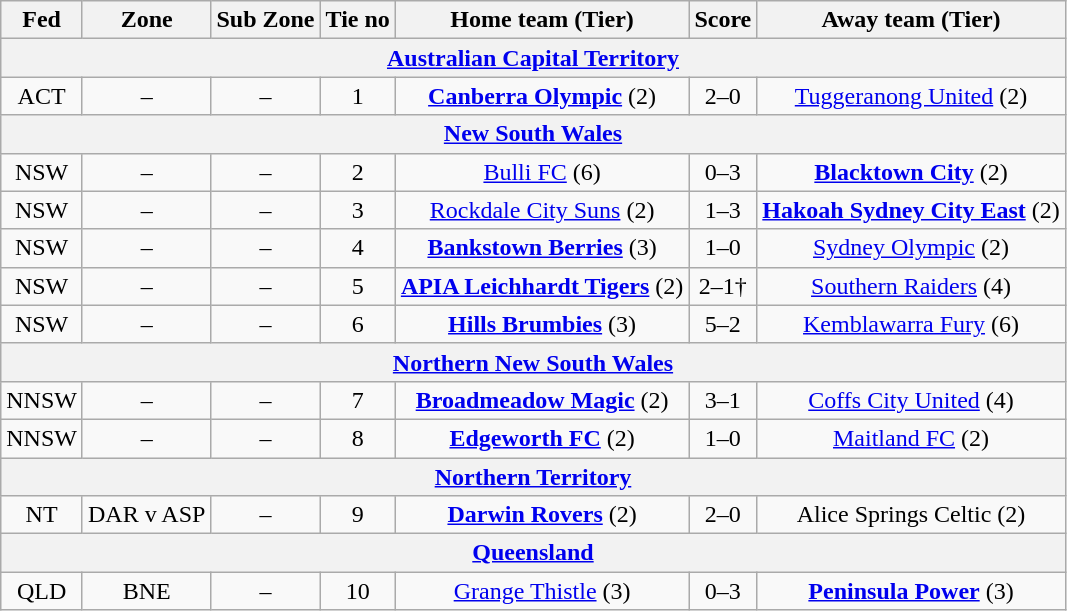<table class="wikitable" style="text-align:center">
<tr>
<th>Fed</th>
<th>Zone</th>
<th>Sub Zone</th>
<th>Tie no</th>
<th>Home team (Tier)</th>
<th>Score</th>
<th>Away team (Tier)</th>
</tr>
<tr>
<th colspan=7><a href='#'>Australian Capital Territory</a></th>
</tr>
<tr>
<td>ACT</td>
<td>–</td>
<td>–</td>
<td>1</td>
<td><strong><a href='#'>Canberra Olympic</a></strong>  (2)</td>
<td>2–0</td>
<td><a href='#'>Tuggeranong United</a> (2)</td>
</tr>
<tr>
<th colspan=7><a href='#'>New South Wales</a></th>
</tr>
<tr>
<td>NSW</td>
<td>–</td>
<td>–</td>
<td>2</td>
<td><a href='#'>Bulli FC</a> (6)</td>
<td>0–3</td>
<td><strong><a href='#'>Blacktown City</a></strong> (2)</td>
</tr>
<tr>
<td>NSW</td>
<td>–</td>
<td>–</td>
<td>3</td>
<td><a href='#'>Rockdale City Suns</a> (2)</td>
<td>1–3</td>
<td><strong><a href='#'>Hakoah Sydney City East</a></strong> (2)</td>
</tr>
<tr>
<td>NSW</td>
<td>–</td>
<td>–</td>
<td>4</td>
<td><strong><a href='#'>Bankstown Berries</a></strong> (3)</td>
<td>1–0</td>
<td><a href='#'>Sydney Olympic</a> (2)</td>
</tr>
<tr>
<td>NSW</td>
<td>–</td>
<td>–</td>
<td>5</td>
<td><strong><a href='#'>APIA Leichhardt Tigers</a></strong> (2)</td>
<td>2–1†</td>
<td><a href='#'>Southern Raiders</a> (4)</td>
</tr>
<tr>
<td>NSW</td>
<td>–</td>
<td>–</td>
<td>6</td>
<td><strong><a href='#'>Hills Brumbies</a></strong> (3)</td>
<td>5–2</td>
<td><a href='#'>Kemblawarra Fury</a> (6)</td>
</tr>
<tr>
<th colspan=7><a href='#'>Northern New South Wales</a></th>
</tr>
<tr>
<td>NNSW</td>
<td>–</td>
<td>–</td>
<td>7</td>
<td><strong><a href='#'>Broadmeadow Magic</a></strong> (2)</td>
<td>3–1</td>
<td><a href='#'>Coffs City United</a>  (4)</td>
</tr>
<tr>
<td>NNSW</td>
<td>–</td>
<td>–</td>
<td>8</td>
<td><strong><a href='#'>Edgeworth FC</a></strong> (2)</td>
<td>1–0</td>
<td><a href='#'>Maitland FC</a> (2)</td>
</tr>
<tr>
<th colspan=7><a href='#'>Northern Territory</a></th>
</tr>
<tr>
<td>NT</td>
<td>DAR v ASP</td>
<td>–</td>
<td>9</td>
<td><strong><a href='#'>Darwin Rovers</a></strong> (2)</td>
<td>2–0</td>
<td>Alice Springs Celtic (2)</td>
</tr>
<tr>
<th colspan=7><a href='#'>Queensland</a></th>
</tr>
<tr>
<td>QLD</td>
<td>BNE</td>
<td>–</td>
<td>10</td>
<td><a href='#'>Grange Thistle</a> (3)</td>
<td>0–3</td>
<td><strong><a href='#'>Peninsula Power</a></strong> (3)</td>
</tr>
</table>
